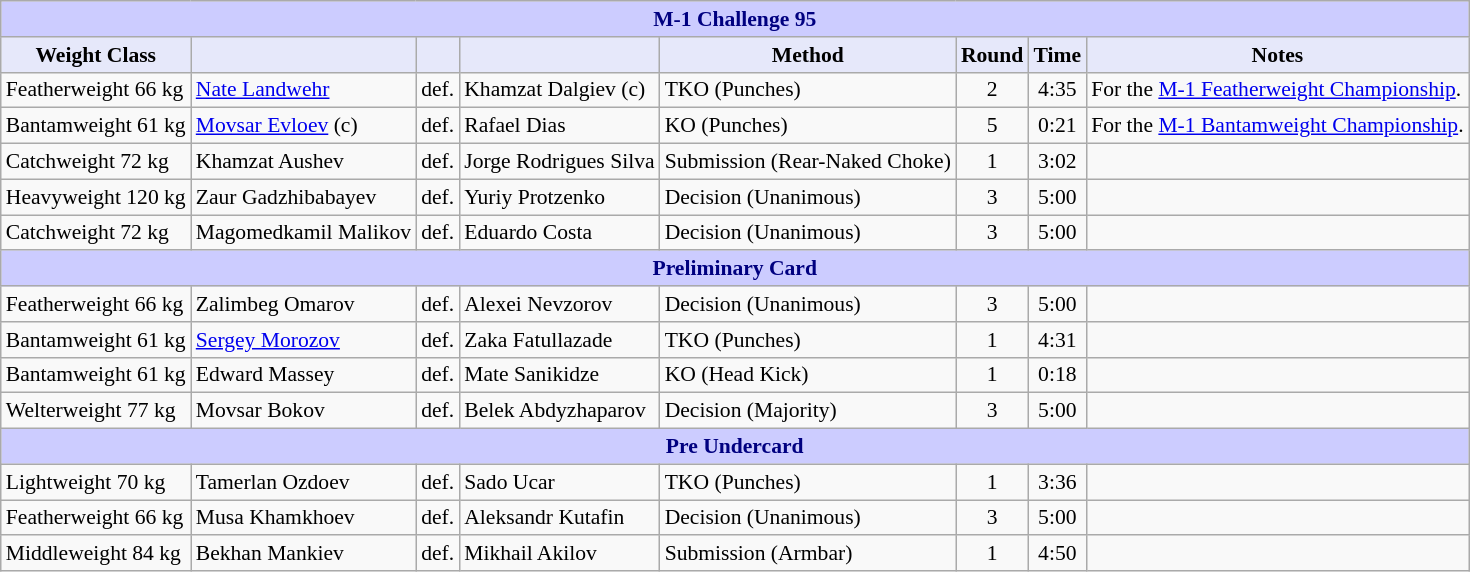<table class="wikitable" style="font-size: 90%;">
<tr>
<th colspan="8" style="background-color: #ccf; color: #000080; text-align: center;"><strong>M-1 Challenge 95</strong></th>
</tr>
<tr>
<th colspan="1" style="background-color: #E6E8FA; color: #000000; text-align: center;">Weight Class</th>
<th colspan="1" style="background-color: #E6E8FA; color: #000000; text-align: center;"></th>
<th colspan="1" style="background-color: #E6E8FA; color: #000000; text-align: center;"></th>
<th colspan="1" style="background-color: #E6E8FA; color: #000000; text-align: center;"></th>
<th colspan="1" style="background-color: #E6E8FA; color: #000000; text-align: center;">Method</th>
<th colspan="1" style="background-color: #E6E8FA; color: #000000; text-align: center;">Round</th>
<th colspan="1" style="background-color: #E6E8FA; color: #000000; text-align: center;">Time</th>
<th colspan="1" style="background-color: #E6E8FA; color: #000000; text-align: center;">Notes</th>
</tr>
<tr>
<td>Featherweight 66 kg</td>
<td> <a href='#'>Nate Landwehr</a></td>
<td>def.</td>
<td> Khamzat Dalgiev (c)</td>
<td>TKO (Punches)</td>
<td align=center>2</td>
<td align=center>4:35</td>
<td>For the <a href='#'>M-1 Featherweight Championship</a>.</td>
</tr>
<tr>
<td>Bantamweight 61 kg</td>
<td> <a href='#'>Movsar Evloev</a> (c)</td>
<td>def.</td>
<td> Rafael Dias</td>
<td>KO (Punches)</td>
<td align=center>5</td>
<td align=center>0:21</td>
<td>For the <a href='#'>M-1 Bantamweight Championship</a>.</td>
</tr>
<tr>
<td>Catchweight 72 kg</td>
<td> Khamzat Aushev</td>
<td>def.</td>
<td> Jorge Rodrigues Silva</td>
<td>Submission (Rear-Naked Choke)</td>
<td align=center>1</td>
<td align=center>3:02</td>
<td></td>
</tr>
<tr>
<td>Heavyweight 120 kg</td>
<td> Zaur Gadzhibabayev</td>
<td>def.</td>
<td> Yuriy Protzenko</td>
<td>Decision (Unanimous)</td>
<td align=center>3</td>
<td align=center>5:00</td>
<td></td>
</tr>
<tr>
<td>Catchweight 72 kg</td>
<td> Magomedkamil Malikov</td>
<td>def.</td>
<td> Eduardo Costa</td>
<td>Decision (Unanimous)</td>
<td align=center>3</td>
<td align=center>5:00</td>
<td></td>
</tr>
<tr>
<th colspan="8" style="background-color: #ccf; color: #000080; text-align: center;"><strong>Preliminary Card</strong></th>
</tr>
<tr>
<td>Featherweight 66 kg</td>
<td> Zalimbeg Omarov</td>
<td>def.</td>
<td> Alexei Nevzorov</td>
<td>Decision (Unanimous)</td>
<td align=center>3</td>
<td align=center>5:00</td>
<td></td>
</tr>
<tr>
<td>Bantamweight 61 kg</td>
<td> <a href='#'>Sergey Morozov</a></td>
<td>def.</td>
<td> Zaka Fatullazade</td>
<td>TKO (Punches)</td>
<td align=center>1</td>
<td align=center>4:31</td>
<td></td>
</tr>
<tr>
<td>Bantamweight 61 kg</td>
<td> Edward Massey</td>
<td>def.</td>
<td> Mate Sanikidze</td>
<td>KO (Head Kick)</td>
<td align=center>1</td>
<td align=center>0:18</td>
<td></td>
</tr>
<tr>
<td>Welterweight 77 kg</td>
<td> Movsar Bokov</td>
<td>def.</td>
<td> Belek Abdyzhaparov</td>
<td>Decision (Majority)</td>
<td align=center>3</td>
<td align=center>5:00</td>
<td></td>
</tr>
<tr>
<th colspan="8" style="background-color: #ccf; color: #000080; text-align: center;"><strong>Pre Undercard</strong></th>
</tr>
<tr>
<td>Lightweight 70 kg</td>
<td> Tamerlan Ozdoev</td>
<td>def.</td>
<td> Sado Ucar</td>
<td>TKO (Punches)</td>
<td align=center>1</td>
<td align=center>3:36</td>
<td></td>
</tr>
<tr>
<td>Featherweight 66 kg</td>
<td> Musa Khamkhoev</td>
<td>def.</td>
<td> Aleksandr Kutafin</td>
<td>Decision (Unanimous)</td>
<td align=center>3</td>
<td align=center>5:00</td>
<td></td>
</tr>
<tr>
<td>Middleweight 84 kg</td>
<td> Bekhan Mankiev</td>
<td>def.</td>
<td> Mikhail Akilov</td>
<td>Submission (Armbar)</td>
<td align=center>1</td>
<td align=center>4:50</td>
<td></td>
</tr>
</table>
